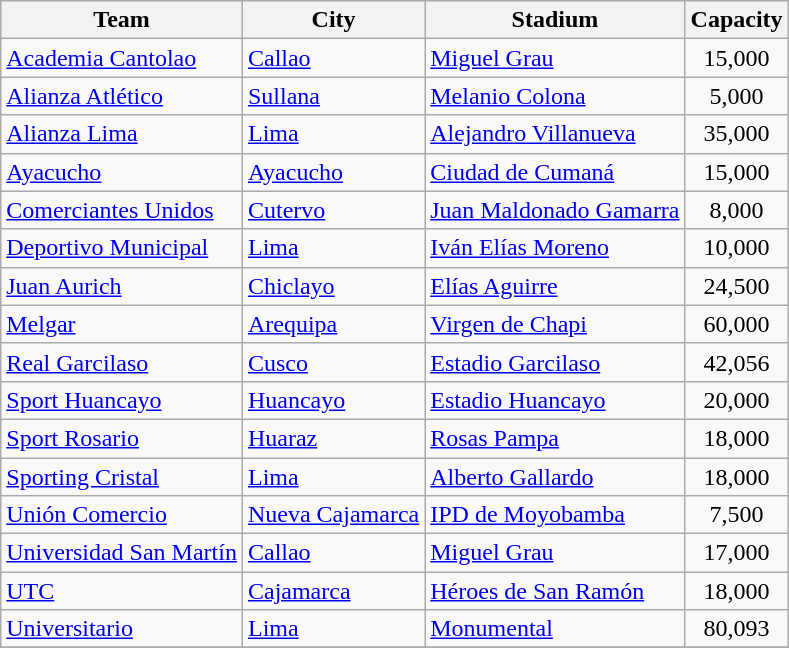<table class="wikitable sortable">
<tr>
<th>Team</th>
<th>City</th>
<th>Stadium</th>
<th>Capacity</th>
</tr>
<tr>
<td><a href='#'>Academia Cantolao</a></td>
<td><a href='#'>Callao</a></td>
<td><a href='#'>Miguel Grau</a></td>
<td align="center">15,000</td>
</tr>
<tr>
<td><a href='#'>Alianza Atlético</a></td>
<td><a href='#'>Sullana</a></td>
<td><a href='#'>Melanio Colona</a></td>
<td align="center">5,000</td>
</tr>
<tr>
<td><a href='#'>Alianza Lima</a></td>
<td><a href='#'>Lima</a></td>
<td><a href='#'>Alejandro Villanueva</a></td>
<td align="center">35,000</td>
</tr>
<tr>
<td><a href='#'>Ayacucho</a></td>
<td><a href='#'>Ayacucho</a></td>
<td><a href='#'>Ciudad de Cumaná</a></td>
<td align="center">15,000</td>
</tr>
<tr>
<td><a href='#'>Comerciantes Unidos</a></td>
<td><a href='#'>Cutervo</a></td>
<td><a href='#'>Juan Maldonado Gamarra</a></td>
<td align="center">8,000</td>
</tr>
<tr>
<td><a href='#'>Deportivo Municipal</a></td>
<td><a href='#'>Lima</a></td>
<td><a href='#'>Iván Elías Moreno</a></td>
<td align="center">10,000</td>
</tr>
<tr>
<td><a href='#'>Juan Aurich</a></td>
<td><a href='#'>Chiclayo</a></td>
<td><a href='#'>Elías Aguirre</a></td>
<td align="center">24,500</td>
</tr>
<tr>
<td><a href='#'>Melgar</a></td>
<td><a href='#'>Arequipa</a></td>
<td><a href='#'>Virgen de Chapi</a></td>
<td align="center">60,000</td>
</tr>
<tr>
<td><a href='#'>Real Garcilaso</a></td>
<td><a href='#'>Cusco</a></td>
<td><a href='#'>Estadio Garcilaso</a></td>
<td align="center">42,056</td>
</tr>
<tr>
<td><a href='#'>Sport Huancayo</a></td>
<td><a href='#'>Huancayo</a></td>
<td><a href='#'>Estadio Huancayo</a></td>
<td align="center">20,000</td>
</tr>
<tr>
<td><a href='#'>Sport Rosario</a></td>
<td><a href='#'>Huaraz</a></td>
<td><a href='#'>Rosas Pampa</a></td>
<td align="center">18,000</td>
</tr>
<tr>
<td><a href='#'>Sporting Cristal</a></td>
<td><a href='#'>Lima</a></td>
<td><a href='#'>Alberto Gallardo</a></td>
<td align="center">18,000</td>
</tr>
<tr>
<td><a href='#'>Unión Comercio</a></td>
<td><a href='#'>Nueva Cajamarca</a></td>
<td><a href='#'>IPD de Moyobamba</a></td>
<td align="center">7,500</td>
</tr>
<tr>
<td><a href='#'>Universidad San Martín</a></td>
<td><a href='#'>Callao</a></td>
<td><a href='#'>Miguel Grau</a></td>
<td align="center">17,000</td>
</tr>
<tr>
<td><a href='#'>UTC</a></td>
<td><a href='#'>Cajamarca</a></td>
<td><a href='#'>Héroes de San Ramón</a></td>
<td align="center">18,000</td>
</tr>
<tr>
<td><a href='#'>Universitario</a></td>
<td><a href='#'>Lima</a></td>
<td><a href='#'>Monumental</a></td>
<td align="center">80,093</td>
</tr>
<tr>
</tr>
</table>
